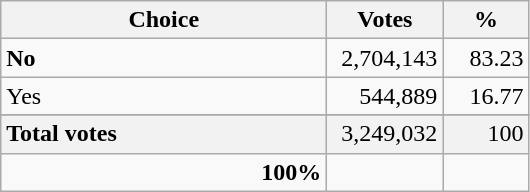<table class="wikitable" style="text-align:right; text-align:right&quot">
<tr>
<th style="width:210px">Choice</th>
<th style="width:70px">Votes</th>
<th style="width:50px">%</th>
</tr>
<tr>
<td align="left"><strong>No</strong> </td>
<td>2,704,143</td>
<td>83.23</td>
</tr>
<tr>
<td align="left">Yes </td>
<td>544,889</td>
<td>16.77</td>
</tr>
<tr>
</tr>
<tr class="tfoot" style="background:#f2f2f2;">
<td align="left"><strong>Total votes</strong></td>
<td>3,249,032</td>
<td>100</td>
</tr>
<tr>
<td><strong>100%</strong></td>
<td></td>
<td></td>
</tr>
</table>
